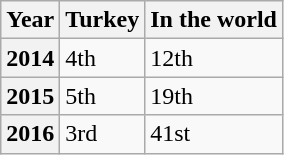<table class="wikitable sortable">
<tr>
<th>Year</th>
<th>Turkey</th>
<th>In the world</th>
</tr>
<tr>
<th>2014</th>
<td>4th</td>
<td>12th</td>
</tr>
<tr>
<th>2015</th>
<td>5th</td>
<td>19th</td>
</tr>
<tr>
<th>2016</th>
<td>3rd</td>
<td>41st</td>
</tr>
</table>
